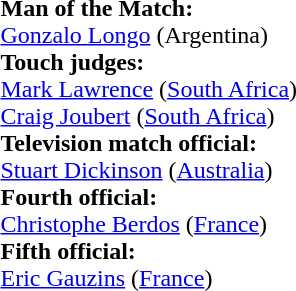<table width=100%>
<tr>
<td><br><strong>Man of the Match:</strong>
<br><a href='#'>Gonzalo Longo</a> (Argentina)<br><strong>Touch judges:</strong>
<br><a href='#'>Mark Lawrence</a> (<a href='#'>South Africa</a>)
<br><a href='#'>Craig Joubert</a> (<a href='#'>South Africa</a>)
<br><strong>Television match official:</strong>
<br><a href='#'>Stuart Dickinson</a> (<a href='#'>Australia</a>)
<br><strong>Fourth official:</strong>
<br><a href='#'>Christophe Berdos</a> (<a href='#'>France</a>)
<br><strong>Fifth official:</strong>
<br><a href='#'>Eric Gauzins</a> (<a href='#'>France</a>)</td>
</tr>
</table>
